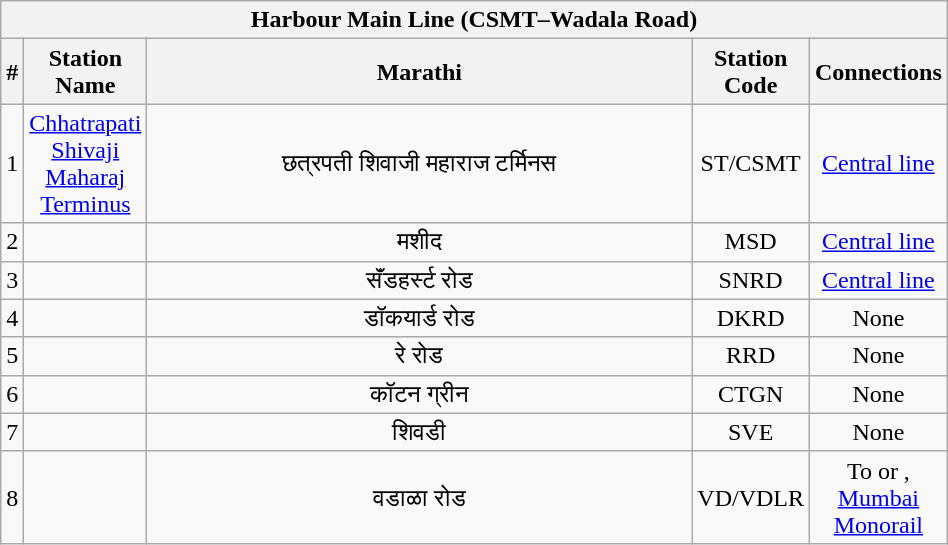<table class="wikitable sortable" style="text-align:center; width:50%;">
<tr>
<th colspan="5"><span><strong>Harbour Main Line (CSMT–Wadala Road)</strong></span></th>
</tr>
<tr>
<th style="width:1%;">#</th>
<th style="width:5%;">Station Name</th>
<th>Marathi</th>
<th style="width:1%;">Station Code</th>
<th style="width:5%;">Connections</th>
</tr>
<tr>
<td>1</td>
<td><a href='#'>Chhatrapati Shivaji Maharaj Terminus</a></td>
<td>छत्रपती शिवाजी महाराज टर्मिनस</td>
<td>ST/CSMT</td>
<td><a href='#'>Central line</a></td>
</tr>
<tr>
<td>2</td>
<td></td>
<td>मशीद</td>
<td>MSD</td>
<td><a href='#'>Central line</a></td>
</tr>
<tr>
<td>3</td>
<td></td>
<td>सॅंडहर्स्ट रोड</td>
<td>SNRD</td>
<td><a href='#'>Central line</a></td>
</tr>
<tr>
<td>4</td>
<td></td>
<td>डॉकयार्ड रोड</td>
<td>DKRD</td>
<td>None</td>
</tr>
<tr>
<td>5</td>
<td></td>
<td>रे रोड</td>
<td>RRD</td>
<td>None</td>
</tr>
<tr>
<td>6</td>
<td></td>
<td>कॉटन ग्रीन</td>
<td>CTGN</td>
<td>None</td>
</tr>
<tr>
<td>7</td>
<td></td>
<td>शिवडी</td>
<td>SVE</td>
<td>None</td>
</tr>
<tr>
<td>8</td>
<td></td>
<td>वडाळा रोड</td>
<td>VD/VDLR</td>
<td>To  or , <a href='#'>Mumbai Monorail</a></td>
</tr>
</table>
